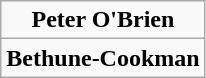<table class=wikitable>
<tr align=center>
<td><strong>Peter O'Brien</strong></td>
</tr>
<tr align=center>
<td><strong>Bethune-Cookman</strong></td>
</tr>
</table>
